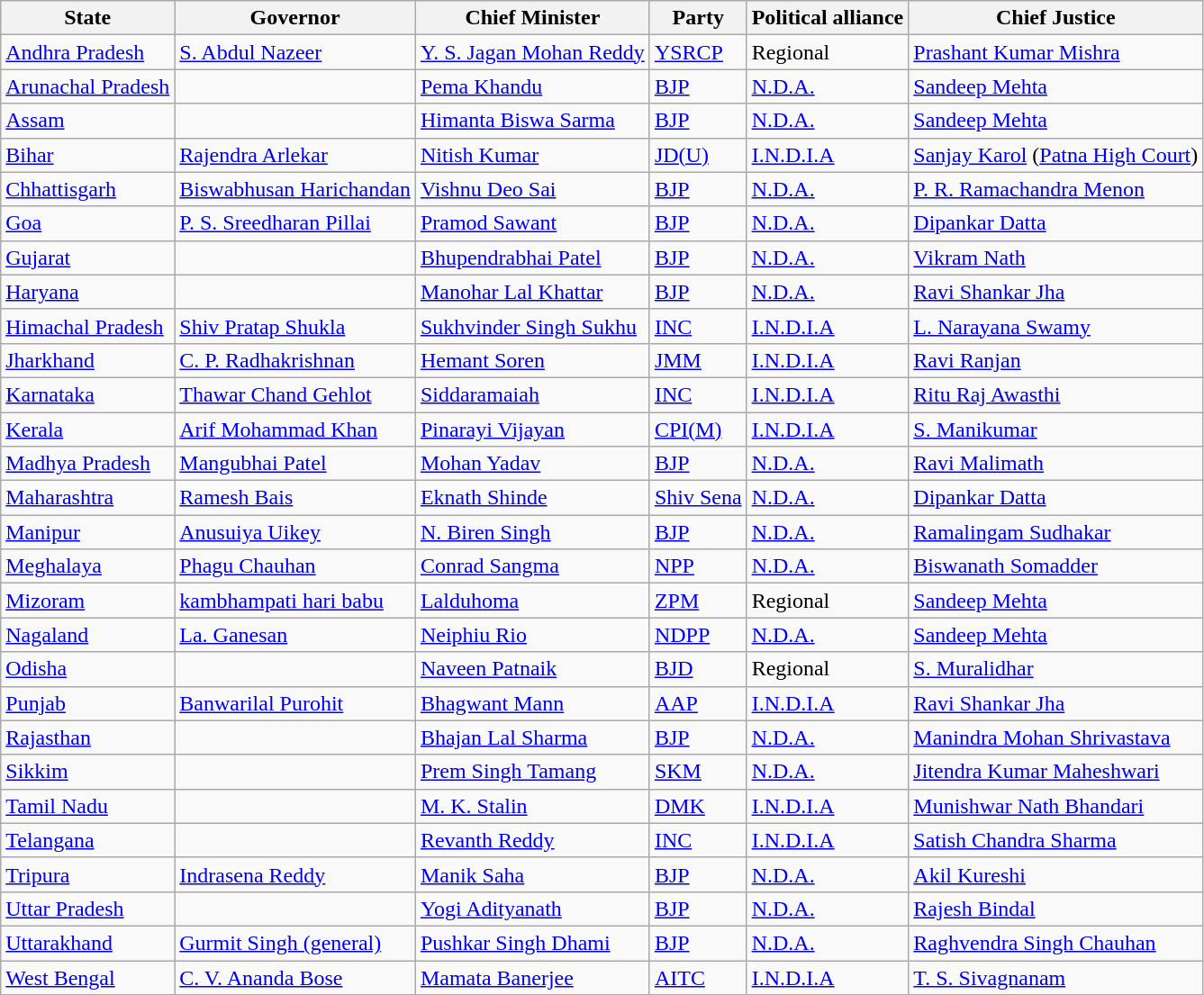<table class="wikitable sortable">
<tr>
<th>State</th>
<th>Governor</th>
<th>Chief Minister</th>
<th>Party</th>
<th>Political alliance</th>
<th>Chief Justice</th>
</tr>
<tr>
<td><a href='#'>Andhra Pradesh</a></td>
<td><a href='#'>S. Abdul Nazeer</a></td>
<td><a href='#'>Y. S. Jagan Mohan Reddy</a></td>
<td><a href='#'>YSRCP</a></td>
<td>Regional</td>
<td><a href='#'>Prashant Kumar Mishra</a></td>
</tr>
<tr>
<td><a href='#'>Arunachal Pradesh</a></td>
<td></td>
<td><a href='#'>Pema Khandu</a></td>
<td><a href='#'>BJP</a></td>
<td><a href='#'>N.D.A.</a></td>
<td><a href='#'>Sandeep Mehta</a></td>
</tr>
<tr>
<td><a href='#'>Assam</a></td>
<td></td>
<td><a href='#'>Himanta Biswa Sarma</a></td>
<td><a href='#'>BJP</a></td>
<td><a href='#'>N.D.A.</a></td>
<td><a href='#'>Sandeep Mehta</a></td>
</tr>
<tr>
<td><a href='#'>Bihar</a></td>
<td><a href='#'>Rajendra Arlekar</a></td>
<td><a href='#'>Nitish Kumar</a></td>
<td><a href='#'>JD(U)</a></td>
<td><a href='#'>I.N.D.I.A</a></td>
<td><a href='#'>Sanjay Karol</a> (<a href='#'>Patna High Court</a>)</td>
</tr>
<tr>
<td><a href='#'>Chhattisgarh</a></td>
<td><a href='#'>Biswabhusan Harichandan</a></td>
<td><a href='#'>Vishnu Deo Sai</a></td>
<td><a href='#'>BJP</a></td>
<td><a href='#'>N.D.A.</a></td>
<td><a href='#'>P. R. Ramachandra Menon</a></td>
</tr>
<tr>
<td><a href='#'>Goa</a></td>
<td><a href='#'>P. S. Sreedharan Pillai</a></td>
<td><a href='#'>Pramod Sawant</a></td>
<td><a href='#'>BJP</a></td>
<td><a href='#'>N.D.A.</a></td>
<td><a href='#'>Dipankar Datta</a></td>
</tr>
<tr>
<td><a href='#'>Gujarat</a></td>
<td></td>
<td><a href='#'>Bhupendrabhai Patel</a></td>
<td><a href='#'>BJP</a></td>
<td><a href='#'>N.D.A.</a></td>
<td><a href='#'>Vikram Nath</a></td>
</tr>
<tr>
<td><a href='#'>Haryana</a></td>
<td></td>
<td><a href='#'>Manohar Lal Khattar</a></td>
<td><a href='#'>BJP</a></td>
<td><a href='#'>N.D.A.</a></td>
<td><a href='#'>Ravi Shankar Jha</a></td>
</tr>
<tr>
<td><a href='#'>Himachal Pradesh</a></td>
<td><a href='#'>Shiv Pratap Shukla</a></td>
<td><a href='#'>Sukhvinder Singh Sukhu</a></td>
<td><a href='#'>INC</a></td>
<td><a href='#'>I.N.D.I.A</a></td>
<td><a href='#'>L. Narayana Swamy</a></td>
</tr>
<tr>
<td><a href='#'>Jharkhand</a></td>
<td><a href='#'>C. P. Radhakrishnan</a></td>
<td><a href='#'>Hemant Soren</a></td>
<td><a href='#'>JMM</a></td>
<td><a href='#'>I.N.D.I.A</a></td>
<td><a href='#'>Ravi Ranjan</a></td>
</tr>
<tr>
<td><a href='#'>Karnataka</a></td>
<td><a href='#'>Thawar Chand Gehlot</a></td>
<td><a href='#'>Siddaramaiah</a></td>
<td><a href='#'>INC</a></td>
<td><a href='#'>I.N.D.I.A</a></td>
<td><a href='#'>Ritu Raj Awasthi</a></td>
</tr>
<tr>
<td><a href='#'>Kerala</a></td>
<td><a href='#'>Arif Mohammad Khan</a></td>
<td><a href='#'>Pinarayi Vijayan</a></td>
<td><a href='#'>CPI(M)</a></td>
<td><a href='#'>I.N.D.I.A</a></td>
<td><a href='#'>S. Manikumar</a></td>
</tr>
<tr>
<td><a href='#'>Madhya Pradesh</a></td>
<td><a href='#'>Mangubhai Patel</a></td>
<td><a href='#'>Mohan Yadav</a></td>
<td><a href='#'>BJP</a></td>
<td><a href='#'>N.D.A.</a></td>
<td><a href='#'>Ravi Malimath</a></td>
</tr>
<tr>
<td><a href='#'>Maharashtra</a></td>
<td><a href='#'>Ramesh Bais</a></td>
<td><a href='#'>Eknath Shinde</a></td>
<td><a href='#'>Shiv Sena</a></td>
<td><a href='#'>N.D.A.</a></td>
<td><a href='#'>Dipankar Datta</a></td>
</tr>
<tr>
<td><a href='#'>Manipur</a></td>
<td><a href='#'>Anusuiya Uikey</a></td>
<td><a href='#'>N. Biren Singh</a></td>
<td><a href='#'>BJP</a></td>
<td><a href='#'>N.D.A.</a></td>
<td><a href='#'>Ramalingam Sudhakar</a></td>
</tr>
<tr>
<td><a href='#'>Meghalaya</a></td>
<td><a href='#'>Phagu Chauhan</a></td>
<td><a href='#'>Conrad Sangma</a></td>
<td><a href='#'>NPP</a></td>
<td><a href='#'>N.D.A.</a></td>
<td><a href='#'>Biswanath Somadder</a></td>
</tr>
<tr>
<td><a href='#'>Mizoram</a></td>
<td><a href='#'>kambhampati hari babu</a></td>
<td><a href='#'>Lalduhoma</a></td>
<td><a href='#'>ZPM</a></td>
<td>Regional</td>
<td><a href='#'>Sandeep Mehta</a></td>
</tr>
<tr>
<td><a href='#'>Nagaland</a></td>
<td><a href='#'>La. Ganesan</a></td>
<td><a href='#'>Neiphiu Rio</a></td>
<td><a href='#'>NDPP</a></td>
<td><a href='#'>N.D.A.</a></td>
<td><a href='#'>Sandeep Mehta</a></td>
</tr>
<tr>
<td><a href='#'>Odisha</a></td>
<td></td>
<td><a href='#'>Naveen Patnaik</a></td>
<td><a href='#'>BJD</a></td>
<td>Regional</td>
<td><a href='#'>S. Muralidhar</a></td>
</tr>
<tr>
<td><a href='#'>Punjab</a></td>
<td><a href='#'>Banwarilal Purohit</a></td>
<td><a href='#'>Bhagwant Mann</a></td>
<td><a href='#'>AAP</a></td>
<td><a href='#'>I.N.D.I.A</a></td>
<td><a href='#'>Ravi Shankar Jha</a></td>
</tr>
<tr>
<td><a href='#'>Rajasthan</a></td>
<td></td>
<td><a href='#'>Bhajan Lal Sharma</a></td>
<td><a href='#'>BJP</a></td>
<td><a href='#'>N.D.A.</a></td>
<td><a href='#'>Manindra Mohan Shrivastava</a></td>
</tr>
<tr>
<td><a href='#'>Sikkim</a></td>
<td></td>
<td><a href='#'>Prem Singh Tamang</a></td>
<td><a href='#'>SKM</a></td>
<td><a href='#'>N.D.A.</a></td>
<td><a href='#'>Jitendra Kumar Maheshwari</a></td>
</tr>
<tr>
<td><a href='#'>Tamil Nadu</a></td>
<td></td>
<td><a href='#'>M. K. Stalin</a></td>
<td><a href='#'>DMK</a></td>
<td><a href='#'>I.N.D.I.A</a></td>
<td><a href='#'>Munishwar Nath Bhandari</a></td>
</tr>
<tr>
<td><a href='#'>Telangana</a></td>
<td></td>
<td><a href='#'>Revanth Reddy</a></td>
<td><a href='#'>INC</a></td>
<td><a href='#'>I.N.D.I.A</a></td>
<td><a href='#'>Satish Chandra Sharma</a></td>
</tr>
<tr>
<td><a href='#'>Tripura</a></td>
<td><a href='#'>Indrasena Reddy</a></td>
<td><a href='#'>Manik Saha</a></td>
<td><a href='#'>BJP</a></td>
<td><a href='#'>N.D.A.</a></td>
<td><a href='#'>Akil Kureshi</a></td>
</tr>
<tr>
<td><a href='#'>Uttar Pradesh</a></td>
<td></td>
<td><a href='#'>Yogi Adityanath</a></td>
<td><a href='#'>BJP</a></td>
<td><a href='#'>N.D.A.</a></td>
<td><a href='#'>Rajesh Bindal</a></td>
</tr>
<tr>
<td><a href='#'>Uttarakhand</a></td>
<td><a href='#'>Gurmit Singh (general)</a></td>
<td><a href='#'>Pushkar Singh Dhami</a></td>
<td><a href='#'>BJP</a></td>
<td><a href='#'>N.D.A.</a></td>
<td><a href='#'>Raghvendra Singh Chauhan</a></td>
</tr>
<tr>
<td><a href='#'>West Bengal</a></td>
<td><a href='#'>C. V. Ananda Bose</a></td>
<td><a href='#'>Mamata Banerjee</a></td>
<td><a href='#'>AITC</a></td>
<td><a href='#'>I.N.D.I.A</a></td>
<td><a href='#'>T. S. Sivagnanam</a></td>
</tr>
</table>
